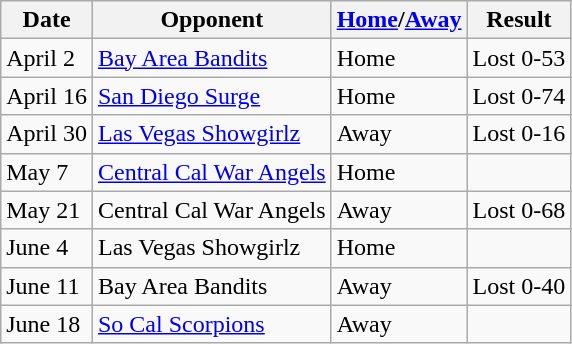<table class="wikitable">
<tr>
<th>Date</th>
<th>Opponent</th>
<th><a href='#'>Home</a>/<a href='#'>Away</a></th>
<th>Result</th>
</tr>
<tr>
<td>April 2</td>
<td><a href='#'>Bay Area Bandits</a></td>
<td>Home</td>
<td>Lost 0-53</td>
</tr>
<tr>
<td>April 16</td>
<td><a href='#'>San Diego Surge</a></td>
<td>Home</td>
<td>Lost 0-74</td>
</tr>
<tr>
<td>April 30</td>
<td><a href='#'>Las Vegas Showgirlz</a></td>
<td>Away</td>
<td>Lost 0-16</td>
</tr>
<tr>
<td>May 7</td>
<td><a href='#'>Central Cal War Angels</a></td>
<td>Home</td>
<td></td>
</tr>
<tr>
<td>May 21</td>
<td>Central Cal War Angels</td>
<td>Away</td>
<td>Lost 0-68</td>
</tr>
<tr>
<td>June 4</td>
<td>Las Vegas Showgirlz</td>
<td>Home</td>
<td></td>
</tr>
<tr>
<td>June 11</td>
<td>Bay Area Bandits</td>
<td>Away</td>
<td>Lost 0-40</td>
</tr>
<tr>
<td>June 18</td>
<td><a href='#'>So Cal Scorpions</a></td>
<td>Away</td>
<td></td>
</tr>
</table>
